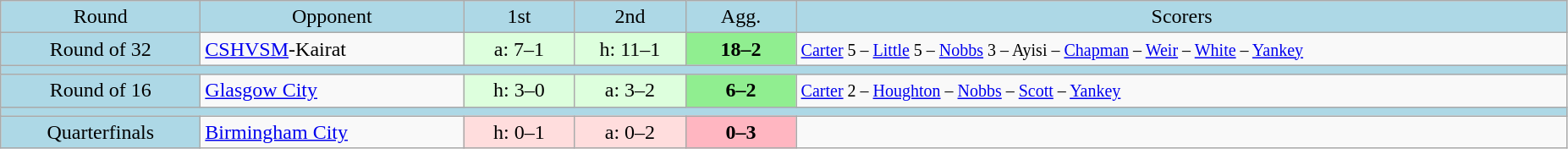<table class="wikitable" style="text-align:center">
<tr bgcolor=lightblue>
<td width=150px>Round</td>
<td width=200px>Opponent</td>
<td width=80px>1st</td>
<td width=80px>2nd</td>
<td width=80px>Agg.</td>
<td width=600px>Scorers</td>
</tr>
<tr>
<td bgcolor=lightblue>Round of 32</td>
<td align=left> <a href='#'>CSHVSM</a>-Kairat</td>
<td bgcolor="#ddffdd">a: 7–1</td>
<td bgcolor="#ddffdd">h: 11–1</td>
<td bgcolor=lightgreen><strong>18–2</strong></td>
<td align=left><small><a href='#'>Carter</a> 5 – <a href='#'>Little</a> 5 – <a href='#'>Nobbs</a> 3 – Ayisi – <a href='#'>Chapman</a> – <a href='#'>Weir</a> – <a href='#'>White</a> – <a href='#'>Yankey</a></small></td>
</tr>
<tr bgcolor=lightblue>
<td colspan=6></td>
</tr>
<tr>
<td bgcolor=lightblue>Round of 16</td>
<td align=left> <a href='#'>Glasgow City</a></td>
<td bgcolor="#ddffdd">h: 3–0</td>
<td bgcolor="#ddffdd">a: 3–2</td>
<td bgcolor=lightgreen><strong>6–2</strong></td>
<td align=left><small><a href='#'>Carter</a> 2 – <a href='#'>Houghton</a> – <a href='#'>Nobbs</a> – <a href='#'>Scott</a> – <a href='#'>Yankey</a></small></td>
</tr>
<tr bgcolor=lightblue>
<td colspan=6></td>
</tr>
<tr>
<td bgcolor=lightblue>Quarterfinals</td>
<td align=left> <a href='#'>Birmingham City</a></td>
<td bgcolor="#ffdddd">h: 0–1</td>
<td bgcolor="#ffdddd">a: 0–2</td>
<td bgcolor=lightpink><strong>0–3</strong></td>
</tr>
</table>
